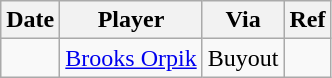<table class="wikitable">
<tr>
<th>Date</th>
<th>Player</th>
<th>Via</th>
<th>Ref</th>
</tr>
<tr>
<td></td>
<td><a href='#'>Brooks Orpik</a></td>
<td>Buyout</td>
<td></td>
</tr>
</table>
